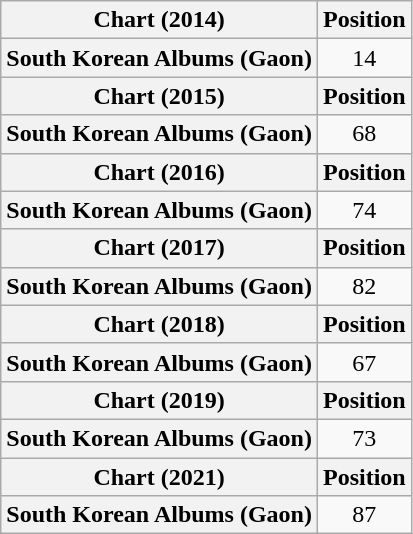<table class="wikitable sortable plainrowheaders" style="text-align:center">
<tr>
<th scope="col">Chart (2014)</th>
<th scope="col">Position</th>
</tr>
<tr>
<th scope="row">South Korean Albums (Gaon)</th>
<td>14</td>
</tr>
<tr>
<th scope="col">Chart (2015)</th>
<th scope="col">Position</th>
</tr>
<tr>
<th scope="row">South Korean Albums (Gaon)</th>
<td>68</td>
</tr>
<tr>
<th scope="col">Chart (2016)</th>
<th scope="col">Position</th>
</tr>
<tr>
<th scope="row">South Korean Albums (Gaon)</th>
<td>74</td>
</tr>
<tr>
<th scope="col">Chart (2017)</th>
<th scope="col">Position</th>
</tr>
<tr>
<th scope="row">South Korean Albums (Gaon)</th>
<td>82</td>
</tr>
<tr>
<th scope="col">Chart (2018)</th>
<th scope="col">Position</th>
</tr>
<tr>
<th scope="row">South Korean Albums (Gaon)</th>
<td>67</td>
</tr>
<tr>
<th scope="col">Chart (2019)</th>
<th scope="col">Position</th>
</tr>
<tr>
<th scope="row">South Korean Albums (Gaon)</th>
<td>73</td>
</tr>
<tr>
<th scope="col">Chart (2021)</th>
<th scope="col">Position</th>
</tr>
<tr>
<th scope="row">South Korean Albums (Gaon)</th>
<td>87</td>
</tr>
</table>
